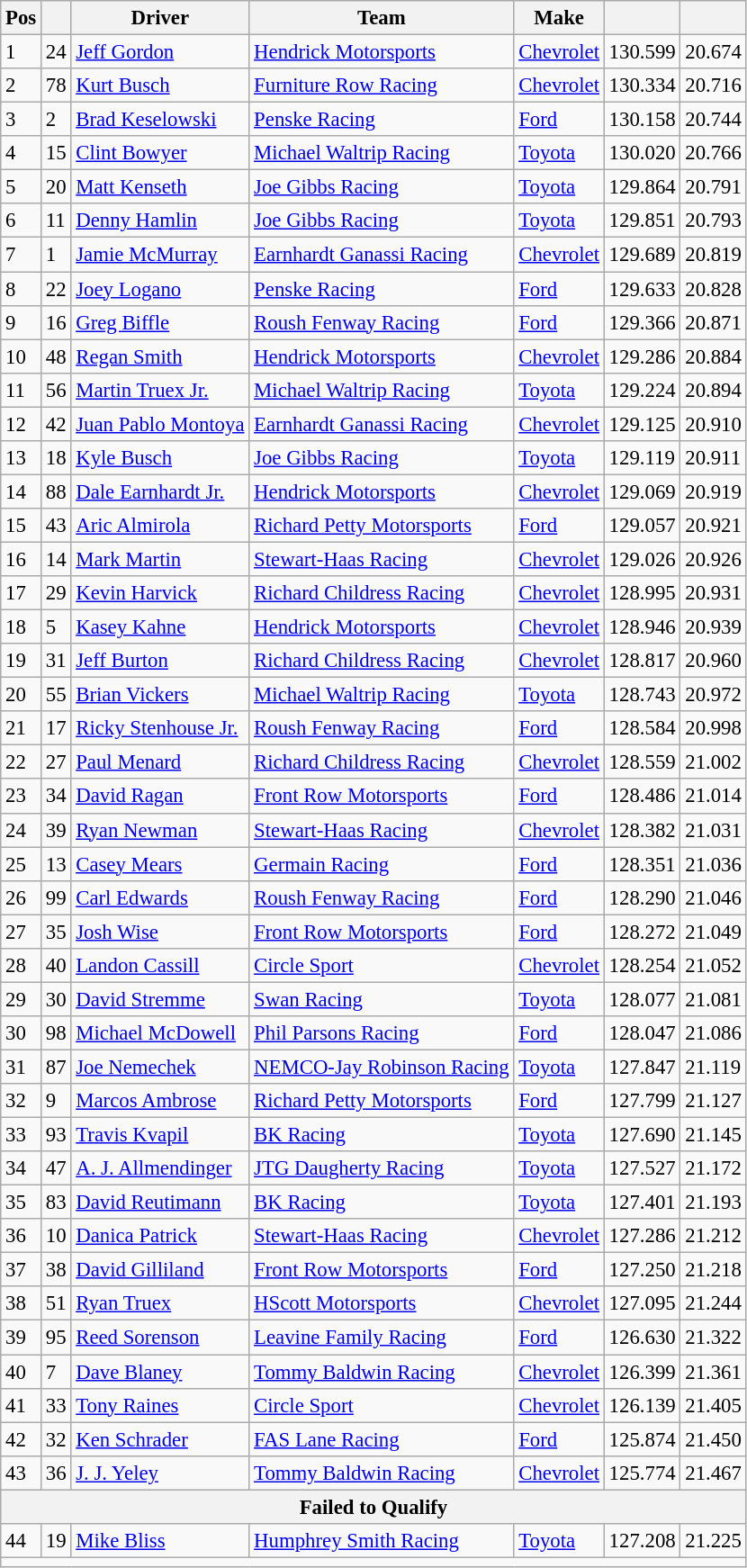<table class="wikitable" style="font-size:95%">
<tr>
<th>Pos</th>
<th></th>
<th>Driver</th>
<th>Team</th>
<th>Make</th>
<th></th>
<th></th>
</tr>
<tr>
<td>1</td>
<td>24</td>
<td><a href='#'>Jeff Gordon</a></td>
<td><a href='#'>Hendrick Motorsports</a></td>
<td><a href='#'>Chevrolet</a></td>
<td>130.599</td>
<td>20.674</td>
</tr>
<tr>
<td>2</td>
<td>78</td>
<td><a href='#'>Kurt Busch</a></td>
<td><a href='#'>Furniture Row Racing</a></td>
<td><a href='#'>Chevrolet</a></td>
<td>130.334</td>
<td>20.716</td>
</tr>
<tr>
<td>3</td>
<td>2</td>
<td><a href='#'>Brad Keselowski</a></td>
<td><a href='#'>Penske Racing</a></td>
<td><a href='#'>Ford</a></td>
<td>130.158</td>
<td>20.744</td>
</tr>
<tr>
<td>4</td>
<td>15</td>
<td><a href='#'>Clint Bowyer</a></td>
<td><a href='#'>Michael Waltrip Racing</a></td>
<td><a href='#'>Toyota</a></td>
<td>130.020</td>
<td>20.766</td>
</tr>
<tr>
<td>5</td>
<td>20</td>
<td><a href='#'>Matt Kenseth</a></td>
<td><a href='#'>Joe Gibbs Racing</a></td>
<td><a href='#'>Toyota</a></td>
<td>129.864</td>
<td>20.791</td>
</tr>
<tr>
<td>6</td>
<td>11</td>
<td><a href='#'>Denny Hamlin</a></td>
<td><a href='#'>Joe Gibbs Racing</a></td>
<td><a href='#'>Toyota</a></td>
<td>129.851</td>
<td>20.793</td>
</tr>
<tr>
<td>7</td>
<td>1</td>
<td><a href='#'>Jamie McMurray</a></td>
<td><a href='#'>Earnhardt Ganassi Racing</a></td>
<td><a href='#'>Chevrolet</a></td>
<td>129.689</td>
<td>20.819</td>
</tr>
<tr>
<td>8</td>
<td>22</td>
<td><a href='#'>Joey Logano</a></td>
<td><a href='#'>Penske Racing</a></td>
<td><a href='#'>Ford</a></td>
<td>129.633</td>
<td>20.828</td>
</tr>
<tr>
<td>9</td>
<td>16</td>
<td><a href='#'>Greg Biffle</a></td>
<td><a href='#'>Roush Fenway Racing</a></td>
<td><a href='#'>Ford</a></td>
<td>129.366</td>
<td>20.871</td>
</tr>
<tr>
<td>10</td>
<td>48</td>
<td><a href='#'>Regan Smith</a></td>
<td><a href='#'>Hendrick Motorsports</a></td>
<td><a href='#'>Chevrolet</a></td>
<td>129.286</td>
<td>20.884</td>
</tr>
<tr>
<td>11</td>
<td>56</td>
<td><a href='#'>Martin Truex Jr.</a></td>
<td><a href='#'>Michael Waltrip Racing</a></td>
<td><a href='#'>Toyota</a></td>
<td>129.224</td>
<td>20.894</td>
</tr>
<tr>
<td>12</td>
<td>42</td>
<td><a href='#'>Juan Pablo Montoya</a></td>
<td><a href='#'>Earnhardt Ganassi Racing</a></td>
<td><a href='#'>Chevrolet</a></td>
<td>129.125</td>
<td>20.910</td>
</tr>
<tr>
<td>13</td>
<td>18</td>
<td><a href='#'>Kyle Busch</a></td>
<td><a href='#'>Joe Gibbs Racing</a></td>
<td><a href='#'>Toyota</a></td>
<td>129.119</td>
<td>20.911</td>
</tr>
<tr>
<td>14</td>
<td>88</td>
<td><a href='#'>Dale Earnhardt Jr.</a></td>
<td><a href='#'>Hendrick Motorsports</a></td>
<td><a href='#'>Chevrolet</a></td>
<td>129.069</td>
<td>20.919</td>
</tr>
<tr>
<td>15</td>
<td>43</td>
<td><a href='#'>Aric Almirola</a></td>
<td><a href='#'>Richard Petty Motorsports</a></td>
<td><a href='#'>Ford</a></td>
<td>129.057</td>
<td>20.921</td>
</tr>
<tr>
<td>16</td>
<td>14</td>
<td><a href='#'>Mark Martin</a></td>
<td><a href='#'>Stewart-Haas Racing</a></td>
<td><a href='#'>Chevrolet</a></td>
<td>129.026</td>
<td>20.926</td>
</tr>
<tr>
<td>17</td>
<td>29</td>
<td><a href='#'>Kevin Harvick</a></td>
<td><a href='#'>Richard Childress Racing</a></td>
<td><a href='#'>Chevrolet</a></td>
<td>128.995</td>
<td>20.931</td>
</tr>
<tr>
<td>18</td>
<td>5</td>
<td><a href='#'>Kasey Kahne</a></td>
<td><a href='#'>Hendrick Motorsports</a></td>
<td><a href='#'>Chevrolet</a></td>
<td>128.946</td>
<td>20.939</td>
</tr>
<tr>
<td>19</td>
<td>31</td>
<td><a href='#'>Jeff Burton</a></td>
<td><a href='#'>Richard Childress Racing</a></td>
<td><a href='#'>Chevrolet</a></td>
<td>128.817</td>
<td>20.960</td>
</tr>
<tr>
<td>20</td>
<td>55</td>
<td><a href='#'>Brian Vickers</a></td>
<td><a href='#'>Michael Waltrip Racing</a></td>
<td><a href='#'>Toyota</a></td>
<td>128.743</td>
<td>20.972</td>
</tr>
<tr>
<td>21</td>
<td>17</td>
<td><a href='#'>Ricky Stenhouse Jr.</a></td>
<td><a href='#'>Roush Fenway Racing</a></td>
<td><a href='#'>Ford</a></td>
<td>128.584</td>
<td>20.998</td>
</tr>
<tr>
<td>22</td>
<td>27</td>
<td><a href='#'>Paul Menard</a></td>
<td><a href='#'>Richard Childress Racing</a></td>
<td><a href='#'>Chevrolet</a></td>
<td>128.559</td>
<td>21.002</td>
</tr>
<tr>
<td>23</td>
<td>34</td>
<td><a href='#'>David Ragan</a></td>
<td><a href='#'>Front Row Motorsports</a></td>
<td><a href='#'>Ford</a></td>
<td>128.486</td>
<td>21.014</td>
</tr>
<tr>
<td>24</td>
<td>39</td>
<td><a href='#'>Ryan Newman</a></td>
<td><a href='#'>Stewart-Haas Racing</a></td>
<td><a href='#'>Chevrolet</a></td>
<td>128.382</td>
<td>21.031</td>
</tr>
<tr>
<td>25</td>
<td>13</td>
<td><a href='#'>Casey Mears</a></td>
<td><a href='#'>Germain Racing</a></td>
<td><a href='#'>Ford</a></td>
<td>128.351</td>
<td>21.036</td>
</tr>
<tr>
<td>26</td>
<td>99</td>
<td><a href='#'>Carl Edwards</a></td>
<td><a href='#'>Roush Fenway Racing</a></td>
<td><a href='#'>Ford</a></td>
<td>128.290</td>
<td>21.046</td>
</tr>
<tr>
<td>27</td>
<td>35</td>
<td><a href='#'>Josh Wise</a></td>
<td><a href='#'>Front Row Motorsports</a></td>
<td><a href='#'>Ford</a></td>
<td>128.272</td>
<td>21.049</td>
</tr>
<tr>
<td>28</td>
<td>40</td>
<td><a href='#'>Landon Cassill</a></td>
<td><a href='#'>Circle Sport</a></td>
<td><a href='#'>Chevrolet</a></td>
<td>128.254</td>
<td>21.052</td>
</tr>
<tr>
<td>29</td>
<td>30</td>
<td><a href='#'>David Stremme</a></td>
<td><a href='#'>Swan Racing</a></td>
<td><a href='#'>Toyota</a></td>
<td>128.077</td>
<td>21.081</td>
</tr>
<tr>
<td>30</td>
<td>98</td>
<td><a href='#'>Michael McDowell</a></td>
<td><a href='#'>Phil Parsons Racing</a></td>
<td><a href='#'>Ford</a></td>
<td>128.047</td>
<td>21.086</td>
</tr>
<tr>
<td>31</td>
<td>87</td>
<td><a href='#'>Joe Nemechek</a></td>
<td><a href='#'>NEMCO-Jay Robinson Racing</a></td>
<td><a href='#'>Toyota</a></td>
<td>127.847</td>
<td>21.119</td>
</tr>
<tr>
<td>32</td>
<td>9</td>
<td><a href='#'>Marcos Ambrose</a></td>
<td><a href='#'>Richard Petty Motorsports</a></td>
<td><a href='#'>Ford</a></td>
<td>127.799</td>
<td>21.127</td>
</tr>
<tr>
<td>33</td>
<td>93</td>
<td><a href='#'>Travis Kvapil</a></td>
<td><a href='#'>BK Racing</a></td>
<td><a href='#'>Toyota</a></td>
<td>127.690</td>
<td>21.145</td>
</tr>
<tr>
<td>34</td>
<td>47</td>
<td><a href='#'>A. J. Allmendinger</a></td>
<td><a href='#'>JTG Daugherty Racing</a></td>
<td><a href='#'>Toyota</a></td>
<td>127.527</td>
<td>21.172</td>
</tr>
<tr>
<td>35</td>
<td>83</td>
<td><a href='#'>David Reutimann</a></td>
<td><a href='#'>BK Racing</a></td>
<td><a href='#'>Toyota</a></td>
<td>127.401</td>
<td>21.193</td>
</tr>
<tr>
<td>36</td>
<td>10</td>
<td><a href='#'>Danica Patrick</a></td>
<td><a href='#'>Stewart-Haas Racing</a></td>
<td><a href='#'>Chevrolet</a></td>
<td>127.286</td>
<td>21.212</td>
</tr>
<tr>
<td>37</td>
<td>38</td>
<td><a href='#'>David Gilliland</a></td>
<td><a href='#'>Front Row Motorsports</a></td>
<td><a href='#'>Ford</a></td>
<td>127.250</td>
<td>21.218</td>
</tr>
<tr>
<td>38</td>
<td>51</td>
<td><a href='#'>Ryan Truex</a></td>
<td><a href='#'>HScott Motorsports</a></td>
<td><a href='#'>Chevrolet</a></td>
<td>127.095</td>
<td>21.244</td>
</tr>
<tr>
<td>39</td>
<td>95</td>
<td><a href='#'>Reed Sorenson</a></td>
<td><a href='#'>Leavine Family Racing</a></td>
<td><a href='#'>Ford</a></td>
<td>126.630</td>
<td>21.322</td>
</tr>
<tr>
<td>40</td>
<td>7</td>
<td><a href='#'>Dave Blaney</a></td>
<td><a href='#'>Tommy Baldwin Racing</a></td>
<td><a href='#'>Chevrolet</a></td>
<td>126.399</td>
<td>21.361</td>
</tr>
<tr>
<td>41</td>
<td>33</td>
<td><a href='#'>Tony Raines</a></td>
<td><a href='#'>Circle Sport</a></td>
<td><a href='#'>Chevrolet</a></td>
<td>126.139</td>
<td>21.405</td>
</tr>
<tr>
<td>42</td>
<td>32</td>
<td><a href='#'>Ken Schrader</a></td>
<td><a href='#'>FAS Lane Racing</a></td>
<td><a href='#'>Ford</a></td>
<td>125.874</td>
<td>21.450</td>
</tr>
<tr>
<td>43</td>
<td>36</td>
<td><a href='#'>J. J. Yeley</a></td>
<td><a href='#'>Tommy Baldwin Racing</a></td>
<td><a href='#'>Chevrolet</a></td>
<td>125.774</td>
<td>21.467</td>
</tr>
<tr>
<th colspan="8"><strong>Failed to Qualify</strong></th>
</tr>
<tr>
<td>44</td>
<td>19</td>
<td><a href='#'>Mike Bliss</a></td>
<td><a href='#'>Humphrey Smith Racing</a></td>
<td><a href='#'>Toyota</a></td>
<td>127.208</td>
<td>21.225</td>
</tr>
<tr>
<td colspan="7"></td>
</tr>
</table>
